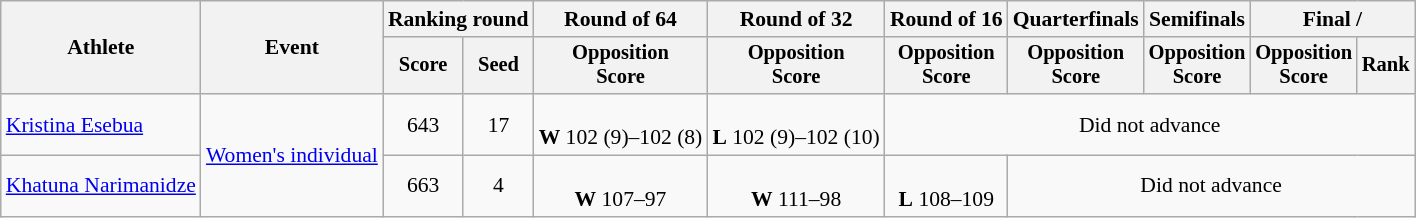<table class="wikitable" style="font-size:90%">
<tr>
<th rowspan="2">Athlete</th>
<th rowspan="2">Event</th>
<th colspan="2">Ranking round</th>
<th>Round of 64</th>
<th>Round of 32</th>
<th>Round of 16</th>
<th>Quarterfinals</th>
<th>Semifinals</th>
<th colspan="2">Final / </th>
</tr>
<tr style="font-size:95%">
<th>Score</th>
<th>Seed</th>
<th>Opposition<br>Score</th>
<th>Opposition<br>Score</th>
<th>Opposition<br>Score</th>
<th>Opposition<br>Score</th>
<th>Opposition<br>Score</th>
<th>Opposition<br>Score</th>
<th>Rank</th>
</tr>
<tr align=center>
<td align=left><a href='#'>Kristina Esebua</a></td>
<td align=left rowspan=2><a href='#'>Women's individual</a></td>
<td>643</td>
<td>17</td>
<td><br><strong>W</strong> 102 (9)–102 (8)</td>
<td><br><strong>L</strong> 102 (9)–102 (10)</td>
<td colspan=5>Did not advance</td>
</tr>
<tr align=center>
<td align=left><a href='#'>Khatuna Narimanidze</a></td>
<td>663</td>
<td>4</td>
<td><br><strong>W</strong> 107–97</td>
<td><br><strong>W</strong> 111–98</td>
<td><br><strong>L</strong> 108–109</td>
<td colspan=4>Did not advance</td>
</tr>
</table>
